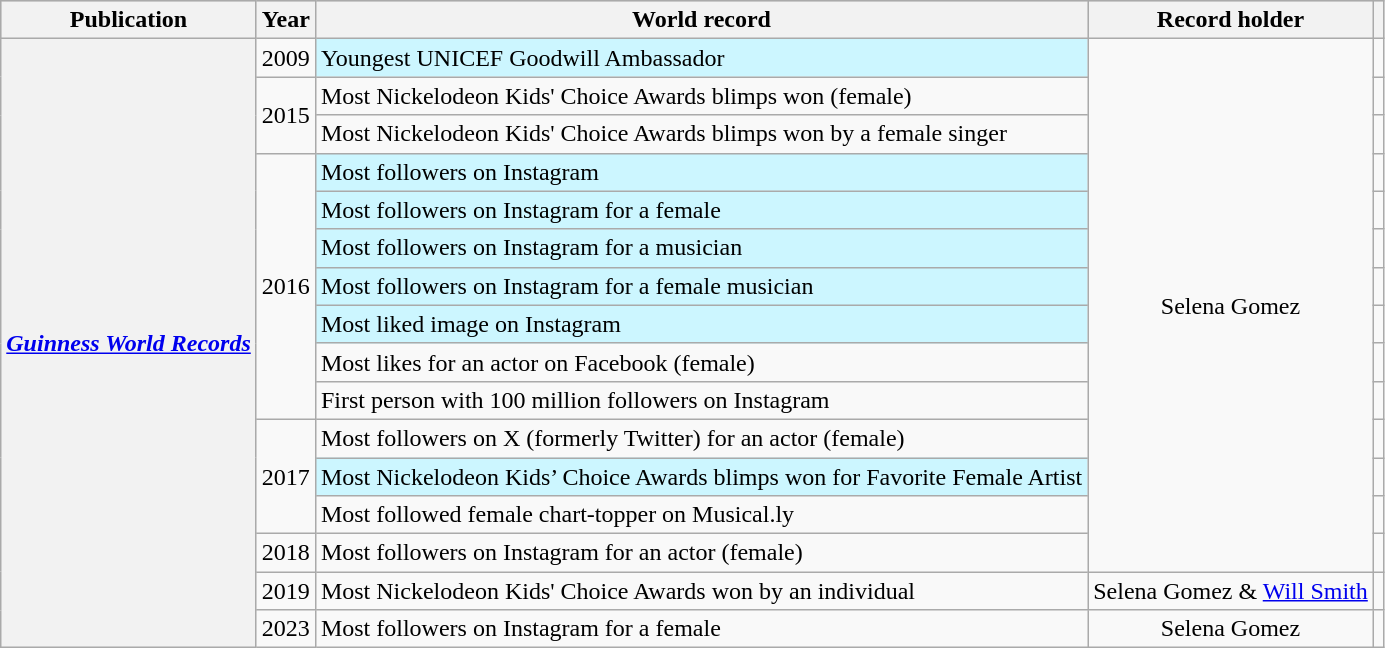<table class="wikitable sortable plainrowheaders">
<tr style="background:#ccc; text-align:center;">
<th scope="col">Publication</th>
<th scope="col">Year</th>
<th scope="col">World record</th>
<th scope="col">Record holder</th>
<th scope="col" class="unsortable"></th>
</tr>
<tr>
<th scope="row" rowspan="16"><em><a href='#'>Guinness World Records</a></em></th>
<td style="text-align:center;">2009</td>
<td style="background-color:#CCF6FF">Youngest UNICEF Goodwill Ambassador</td>
<td rowspan="14" style="text-align:center;">Selena Gomez</td>
<td style="text-align:center;"></td>
</tr>
<tr>
<td rowspan="2" style="text-align:center;">2015</td>
<td>Most Nickelodeon Kids' Choice Awards blimps won (female)</td>
<td style="text-align:center;"></td>
</tr>
<tr>
<td>Most Nickelodeon Kids' Choice Awards blimps won by a female singer</td>
<td style="text-align:center;"></td>
</tr>
<tr>
<td rowspan="7" style="text-align:center;">2016</td>
<td style="background-color:#CCF6FF"> Most followers on Instagram</td>
<td style="text-align:center;"></td>
</tr>
<tr>
<td style="background-color:#CCF6FF"> Most followers on Instagram for a female</td>
<td style="text-align:center;"></td>
</tr>
<tr>
<td style="background-color:#CCF6FF"> Most followers on Instagram for a musician</td>
<td style="text-align:center;"></td>
</tr>
<tr>
<td style="background-color:#CCF6FF"> Most followers on Instagram for a female musician</td>
<td style="text-align:center;"></td>
</tr>
<tr>
<td style="background-color:#CCF6FF"> Most liked image on Instagram</td>
<td style="text-align:center;"></td>
</tr>
<tr>
<td>Most likes for an actor on Facebook (female)</td>
<td style="text-align:center;"></td>
</tr>
<tr>
<td>First person with 100 million followers on Instagram</td>
<td style="text-align:center;"></td>
</tr>
<tr>
<td rowspan="3" style="text-align:center;">2017</td>
<td>Most followers on X (formerly Twitter) for an actor (female)</td>
<td style="text-align:center;"></td>
</tr>
<tr>
<td style="background-color:#CCF6FF"> Most Nickelodeon Kids’ Choice Awards blimps won for Favorite Female Artist</td>
<td style="text-align:center;"></td>
</tr>
<tr>
<td>Most followed female chart-topper on Musical.ly</td>
<td style="text-align:center;"></td>
</tr>
<tr>
<td style="text-align:center;">2018</td>
<td>Most followers on Instagram for an actor (female)</td>
<td style="text-align:center;"></td>
</tr>
<tr>
<td style="text-align:center;">2019</td>
<td>Most Nickelodeon Kids' Choice Awards won by an individual</td>
<td style="text-align:center;">Selena Gomez & <a href='#'>Will Smith</a></td>
<td style="text-align:center;"></td>
</tr>
<tr>
<td style="text-align:center;">2023</td>
<td>Most followers on Instagram for a female</td>
<td style="text-align:center;">Selena Gomez</td>
<td style="text-align:center;"></td>
</tr>
</table>
